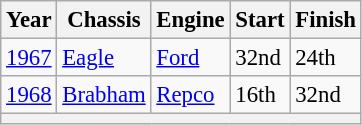<table class="wikitable" style="font-size: 95%;">
<tr>
<th>Year</th>
<th>Chassis</th>
<th>Engine</th>
<th>Start</th>
<th>Finish</th>
</tr>
<tr>
<td><a href='#'>1967</a></td>
<td><a href='#'>Eagle</a></td>
<td><a href='#'>Ford</a></td>
<td>32nd</td>
<td>24th</td>
</tr>
<tr>
<td><a href='#'>1968</a></td>
<td><a href='#'>Brabham</a></td>
<td><a href='#'>Repco</a></td>
<td>16th</td>
<td>32nd</td>
</tr>
<tr>
<th colspan="5"></th>
</tr>
</table>
